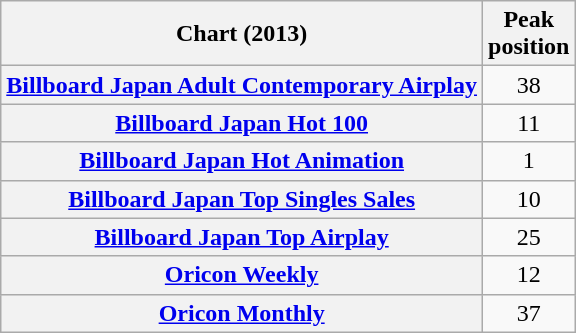<table class="wikitable plainrowheaders" style="text-align:center">
<tr>
<th scope="col">Chart (2013)</th>
<th scope="col">Peak<br>position</th>
</tr>
<tr>
<th scope="row"><a href='#'>Billboard Japan Adult Contemporary Airplay</a></th>
<td>38</td>
</tr>
<tr>
<th scope="row"><a href='#'>Billboard Japan Hot 100</a></th>
<td>11</td>
</tr>
<tr>
<th scope="row"><a href='#'>Billboard Japan Hot Animation</a></th>
<td>1</td>
</tr>
<tr>
<th scope="row"><a href='#'>Billboard Japan Top Singles Sales</a></th>
<td>10</td>
</tr>
<tr>
<th scope="row"><a href='#'>Billboard Japan Top Airplay</a></th>
<td>25</td>
</tr>
<tr>
<th scope="row"><a href='#'>Oricon Weekly</a></th>
<td>12</td>
</tr>
<tr>
<th scope="row"><a href='#'>Oricon Monthly</a></th>
<td>37</td>
</tr>
</table>
